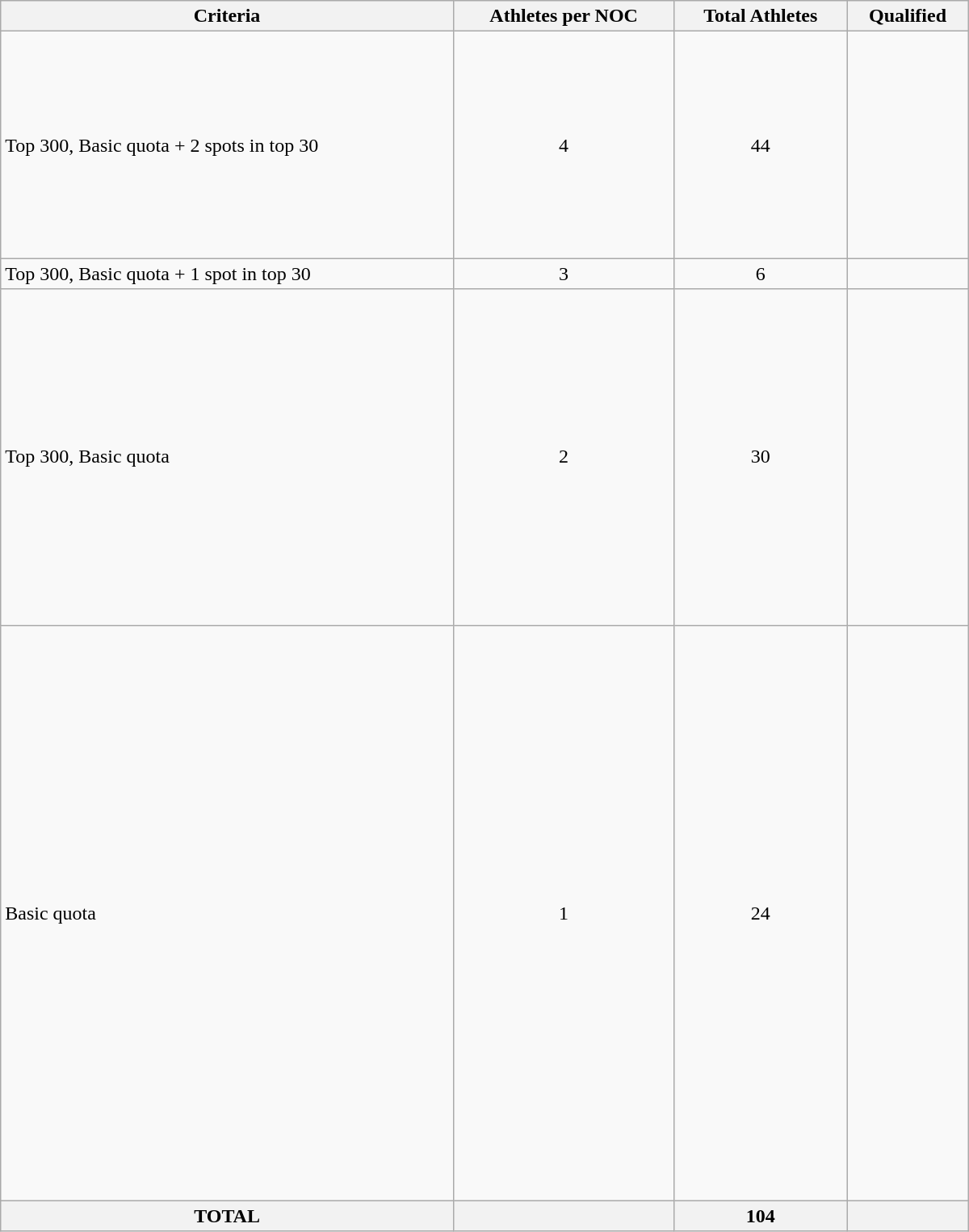<table class="wikitable" width=800>
<tr>
<th>Criteria</th>
<th>Athletes per NOC</th>
<th>Total Athletes</th>
<th>Qualified</th>
</tr>
<tr>
<td>Top 300, Basic quota + 2 spots in top 30</td>
<td align=center>4</td>
<td align=center>44</td>
<td><br><br><br><br><br><br><br><br><br><br></td>
</tr>
<tr>
<td>Top 300, Basic quota + 1 spot in top 30</td>
<td align=center>3</td>
<td align=center>6</td>
<td><br></td>
</tr>
<tr>
<td>Top 300, Basic quota</td>
<td align=center>2</td>
<td align=center>30</td>
<td><br><br><br><br><br><br><br><br><br><br><br><br><br><s></s><br><br></td>
</tr>
<tr>
<td>Basic quota</td>
<td align=center>1</td>
<td align=center>24</td>
<td><br><br><br><br><br><br><br><br><br><br><br><br><br><br><br><br><br><br><br><br><br><br><br><br><s></s><br><s></s><br><s></s></td>
</tr>
<tr>
<th>TOTAL</th>
<th></th>
<th>104</th>
<th></th>
</tr>
</table>
